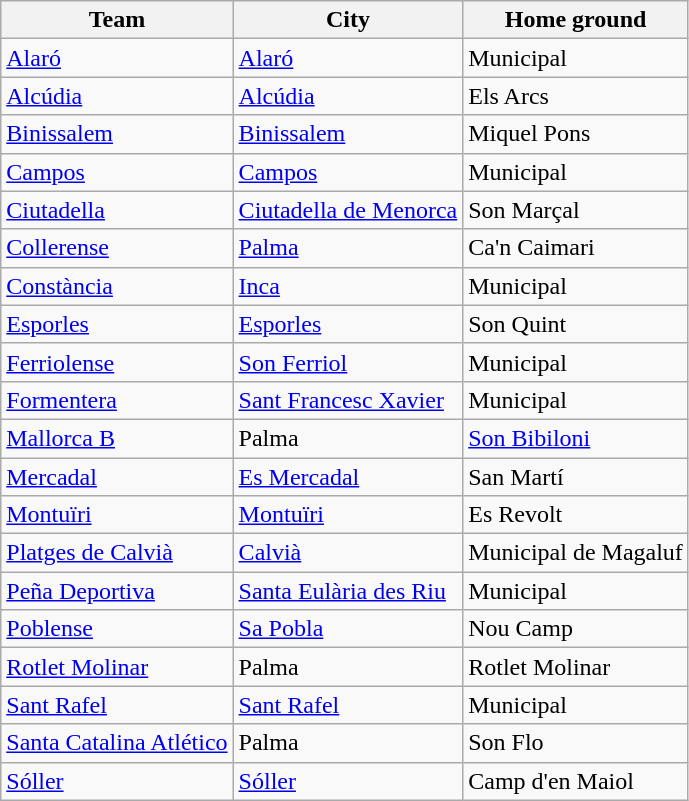<table class="wikitable sortable">
<tr>
<th>Team</th>
<th>City</th>
<th>Home ground</th>
</tr>
<tr>
<td><a href='#'>Alaró</a></td>
<td><a href='#'>Alaró</a></td>
<td>Municipal</td>
</tr>
<tr>
<td><a href='#'>Alcúdia</a></td>
<td><a href='#'>Alcúdia</a></td>
<td>Els Arcs</td>
</tr>
<tr>
<td><a href='#'>Binissalem</a></td>
<td><a href='#'>Binissalem</a></td>
<td>Miquel Pons</td>
</tr>
<tr>
<td><a href='#'>Campos</a></td>
<td><a href='#'>Campos</a></td>
<td>Municipal</td>
</tr>
<tr>
<td><a href='#'>Ciutadella</a></td>
<td><a href='#'>Ciutadella de Menorca</a></td>
<td>Son Marçal</td>
</tr>
<tr>
<td><a href='#'>Collerense</a></td>
<td><a href='#'>Palma</a></td>
<td>Ca'n Caimari</td>
</tr>
<tr>
<td><a href='#'>Constància</a></td>
<td><a href='#'>Inca</a></td>
<td>Municipal</td>
</tr>
<tr>
<td><a href='#'>Esporles</a></td>
<td><a href='#'>Esporles</a></td>
<td>Son Quint</td>
</tr>
<tr>
<td><a href='#'>Ferriolense</a></td>
<td><a href='#'>Son Ferriol</a></td>
<td>Municipal</td>
</tr>
<tr>
<td><a href='#'>Formentera</a></td>
<td><a href='#'>Sant Francesc Xavier</a></td>
<td>Municipal</td>
</tr>
<tr>
<td><a href='#'>Mallorca B</a></td>
<td>Palma</td>
<td><a href='#'>Son Bibiloni</a></td>
</tr>
<tr>
<td><a href='#'>Mercadal</a></td>
<td><a href='#'>Es Mercadal</a></td>
<td>San Martí</td>
</tr>
<tr>
<td><a href='#'>Montuïri</a></td>
<td><a href='#'>Montuïri</a></td>
<td>Es Revolt</td>
</tr>
<tr>
<td><a href='#'>Platges de Calvià</a></td>
<td><a href='#'>Calvià</a></td>
<td>Municipal de Magaluf</td>
</tr>
<tr>
<td><a href='#'>Peña Deportiva</a></td>
<td><a href='#'>Santa Eulària des Riu</a></td>
<td>Municipal</td>
</tr>
<tr>
<td><a href='#'>Poblense</a></td>
<td><a href='#'>Sa Pobla</a></td>
<td>Nou Camp</td>
</tr>
<tr>
<td><a href='#'>Rotlet Molinar</a></td>
<td>Palma</td>
<td>Rotlet Molinar</td>
</tr>
<tr>
<td><a href='#'>Sant Rafel</a></td>
<td><a href='#'>Sant Rafel</a></td>
<td>Municipal</td>
</tr>
<tr>
<td><a href='#'>Santa Catalina Atlético</a></td>
<td>Palma</td>
<td>Son Flo</td>
</tr>
<tr>
<td><a href='#'>Sóller</a></td>
<td><a href='#'>Sóller</a></td>
<td>Camp d'en Maiol</td>
</tr>
</table>
